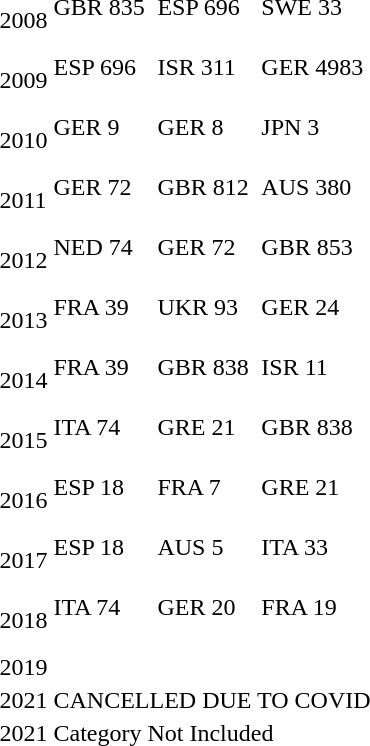<table>
<tr>
<td>2008</td>
<td>GBR 835<br><br></td>
<td>ESP 696<br><br></td>
<td>SWE 33<br><br></td>
</tr>
<tr>
<td>2009</td>
<td>ESP 696<br><br></td>
<td>ISR 311<br><br></td>
<td>GER 4983<br><br></td>
</tr>
<tr>
<td>2010</td>
<td>GER 9<br><br></td>
<td>GER 8<br><br></td>
<td>JPN 3<br><br></td>
</tr>
<tr>
<td>2011</td>
<td>GER 72<br><br></td>
<td>GBR 812<br><br></td>
<td>AUS 380<br><br></td>
</tr>
<tr>
<td>2012</td>
<td>NED 74<br><br></td>
<td>GER 72<br><br></td>
<td>GBR 853<br><br></td>
</tr>
<tr>
<td>2013</td>
<td>FRA 39<br><br></td>
<td>UKR 93<br><br></td>
<td>GER 24<br><br></td>
</tr>
<tr>
<td>2014</td>
<td>FRA 39<br><br></td>
<td>GBR 838<br><br></td>
<td>ISR 11<br><br></td>
</tr>
<tr>
<td>2015</td>
<td>ITA 74<br><br></td>
<td>GRE 21<br><br></td>
<td>GBR 838<br><br></td>
</tr>
<tr>
<td>2016</td>
<td>ESP 18<br><br></td>
<td>FRA 7<br><br></td>
<td>GRE 21<br><br></td>
<td></td>
</tr>
<tr>
<td>2017</td>
<td>ESP 18<br><br></td>
<td>AUS 5<br><br></td>
<td>ITA 33<br><br></td>
</tr>
<tr>
<td>2018</td>
<td>ITA 74<br><br></td>
<td>GER 20<br><br></td>
<td>FRA 19<br><br></td>
</tr>
<tr>
<td>2019</td>
<td><br></td>
<td><br></td>
<td><br></td>
</tr>
<tr>
<td>2021</td>
<td colspan=3>CANCELLED DUE TO COVID</td>
</tr>
<tr>
<td>2021</td>
<td colspan=3>Category Not Included</td>
</tr>
</table>
